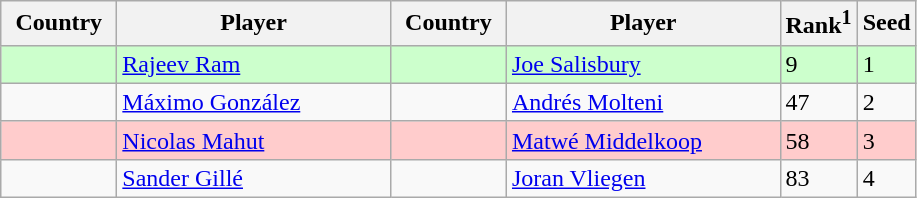<table class="sortable wikitable">
<tr>
<th width="70">Country</th>
<th width="175">Player</th>
<th width="70">Country</th>
<th width="175">Player</th>
<th>Rank<sup>1</sup></th>
<th>Seed</th>
</tr>
<tr bgcolor=#cfc>
<td></td>
<td><a href='#'>Rajeev Ram</a></td>
<td></td>
<td><a href='#'>Joe Salisbury</a></td>
<td>9</td>
<td>1</td>
</tr>
<tr>
<td></td>
<td><a href='#'>Máximo González</a></td>
<td></td>
<td><a href='#'>Andrés Molteni</a></td>
<td>47</td>
<td>2</td>
</tr>
<tr bgcolor=#fcc>
<td></td>
<td><a href='#'>Nicolas Mahut</a></td>
<td></td>
<td><a href='#'>Matwé Middelkoop</a></td>
<td>58</td>
<td>3</td>
</tr>
<tr>
<td></td>
<td><a href='#'>Sander Gillé</a></td>
<td></td>
<td><a href='#'>Joran Vliegen</a></td>
<td>83</td>
<td>4</td>
</tr>
</table>
